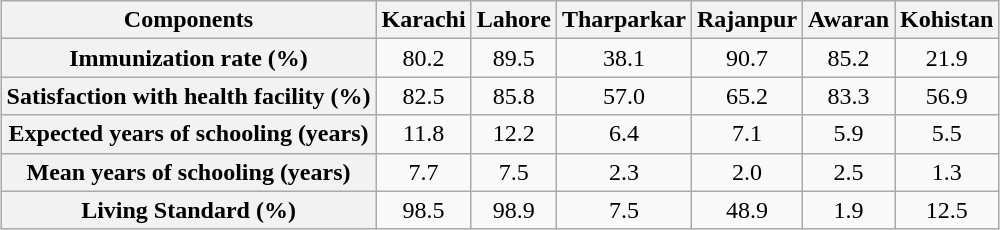<table class="wikitable" style="margin-left: auto; margin-right: auto; text-align: center">
<tr>
<th>Components</th>
<th>Karachi</th>
<th>Lahore</th>
<th>Tharparkar</th>
<th>Rajanpur</th>
<th>Awaran</th>
<th>Kohistan</th>
</tr>
<tr>
<th>Immunization rate (%)</th>
<td>80.2</td>
<td>89.5</td>
<td>38.1</td>
<td>90.7</td>
<td>85.2</td>
<td>21.9</td>
</tr>
<tr>
<th>Satisfaction with health facility (%)</th>
<td>82.5</td>
<td>85.8</td>
<td>57.0</td>
<td>65.2</td>
<td>83.3</td>
<td>56.9</td>
</tr>
<tr>
<th>Expected years of schooling (years)</th>
<td>11.8</td>
<td>12.2</td>
<td>6.4</td>
<td>7.1</td>
<td>5.9</td>
<td>5.5</td>
</tr>
<tr>
<th>Mean years of schooling (years)</th>
<td>7.7</td>
<td>7.5</td>
<td>2.3</td>
<td>2.0</td>
<td>2.5</td>
<td>1.3</td>
</tr>
<tr>
<th>Living Standard (%)</th>
<td>98.5</td>
<td>98.9</td>
<td>7.5</td>
<td>48.9</td>
<td>1.9</td>
<td>12.5</td>
</tr>
</table>
